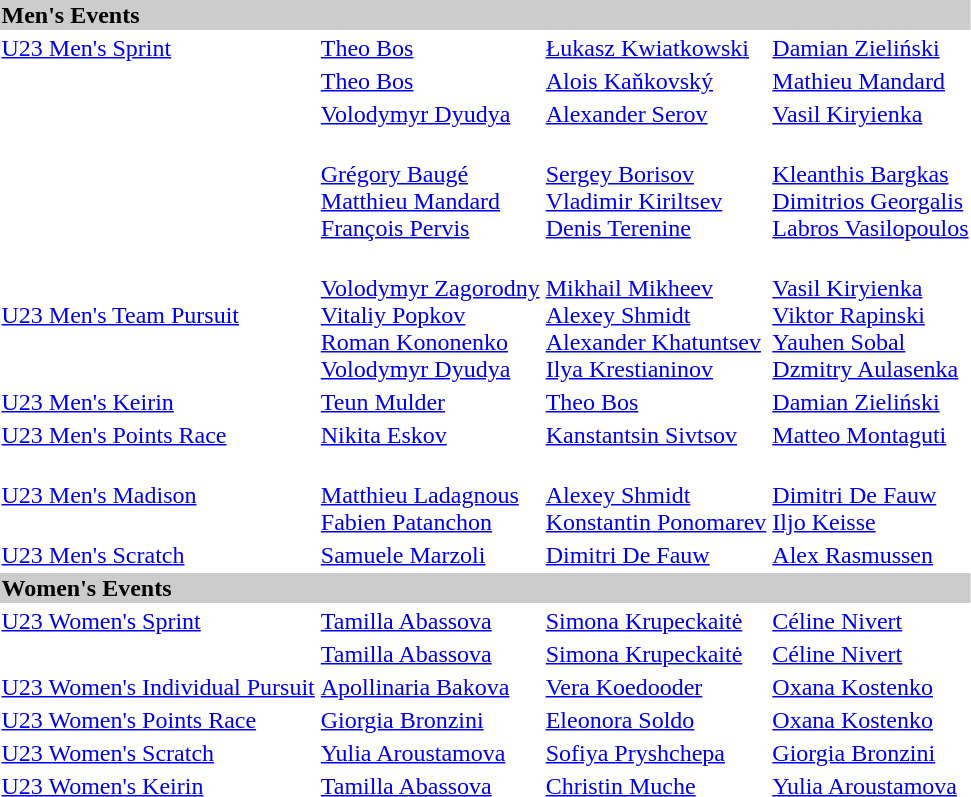<table>
<tr bgcolor="#cccccc">
<td colspan=7><strong>Men's Events</strong></td>
</tr>
<tr>
<td><a href='#'>U23 Men's Sprint</a></td>
<td> <a href='#'>Theo Bos</a></td>
<td> <a href='#'>Łukasz Kwiatkowski</a></td>
<td> <a href='#'>Damian Zieliński</a></td>
</tr>
<tr>
<td></td>
<td> <a href='#'>Theo Bos</a></td>
<td> <a href='#'>Alois Kaňkovský</a></td>
<td> <a href='#'>Mathieu Mandard</a></td>
</tr>
<tr>
<td></td>
<td> <a href='#'>Volodymyr Dyudya</a></td>
<td> <a href='#'>Alexander Serov</a></td>
<td> <a href='#'>Vasil Kiryienka</a></td>
</tr>
<tr>
<td></td>
<td><br> <a href='#'>Grégory Baugé</a> <br><a href='#'>Matthieu Mandard</a> <br><a href='#'>François Pervis</a></td>
<td><br> <a href='#'>Sergey Borisov</a> <br><a href='#'>Vladimir Kiriltsev</a> <br><a href='#'>Denis Terenine</a></td>
<td><br> <a href='#'>Kleanthis Bargkas</a> <br><a href='#'>Dimitrios Georgalis</a> <br><a href='#'>Labros Vasilopoulos</a></td>
</tr>
<tr>
<td><a href='#'>U23 Men's Team Pursuit</a></td>
<td> <br><a href='#'>Volodymyr Zagorodny</a><br><a href='#'>Vitaliy Popkov</a><br><a href='#'>Roman Kononenko</a><br> <a href='#'>Volodymyr Dyudya</a></td>
<td> <br><a href='#'>Mikhail Mikheev</a><br><a href='#'>Alexey Shmidt</a> <br><a href='#'>Alexander Khatuntsev</a><br><a href='#'>Ilya Krestianinov</a></td>
<td><br> <a href='#'>Vasil Kiryienka</a><br><a href='#'>Viktor Rapinski</a> <br><a href='#'>Yauhen Sobal</a> <br><a href='#'>Dzmitry Aulasenka</a></td>
</tr>
<tr>
<td><a href='#'>U23 Men's Keirin</a></td>
<td> <a href='#'>Teun Mulder</a></td>
<td> <a href='#'>Theo Bos</a></td>
<td> <a href='#'>Damian Zieliński</a></td>
</tr>
<tr>
<td><a href='#'>U23 Men's Points Race</a></td>
<td> <a href='#'>Nikita Eskov</a></td>
<td> <a href='#'>Kanstantsin Sivtsov</a></td>
<td> <a href='#'>Matteo Montaguti</a></td>
</tr>
<tr>
<td><a href='#'>U23 Men's Madison</a></td>
<td> <br><a href='#'>Matthieu Ladagnous</a><br> <a href='#'>Fabien Patanchon</a></td>
<td> <br><a href='#'>Alexey Shmidt</a> <br> <a href='#'>Konstantin Ponomarev</a></td>
<td><br> <a href='#'>Dimitri De Fauw</a><br> <a href='#'>Iljo Keisse</a></td>
</tr>
<tr>
<td><a href='#'>U23 Men's Scratch</a></td>
<td> <a href='#'>Samuele Marzoli</a></td>
<td> <a href='#'>Dimitri De Fauw</a></td>
<td> <a href='#'>Alex Rasmussen</a></td>
</tr>
<tr bgcolor="#cccccc">
<td colspan=7><strong>Women's Events</strong></td>
</tr>
<tr>
<td><a href='#'>U23 Women's Sprint</a></td>
<td>  <a href='#'>Tamilla Abassova</a></td>
<td> <a href='#'>Simona Krupeckaitė</a></td>
<td> <a href='#'>Céline Nivert</a></td>
</tr>
<tr>
<td></td>
<td> <a href='#'>Tamilla Abassova</a></td>
<td> <a href='#'>Simona Krupeckaitė</a></td>
<td> <a href='#'>Céline Nivert</a></td>
</tr>
<tr>
<td><a href='#'>U23 Women's Individual Pursuit</a></td>
<td> <a href='#'>Apollinaria Bakova</a></td>
<td> <a href='#'>Vera Koedooder</a></td>
<td> <a href='#'>Oxana Kostenko</a></td>
</tr>
<tr>
<td><a href='#'>U23 Women's Points Race</a></td>
<td> <a href='#'>Giorgia Bronzini</a></td>
<td> <a href='#'>Eleonora Soldo</a></td>
<td> <a href='#'>Oxana Kostenko</a></td>
</tr>
<tr>
<td><a href='#'>U23 Women's Scratch</a></td>
<td> <a href='#'>Yulia Aroustamova</a></td>
<td> <a href='#'>Sofiya Pryshchepa</a></td>
<td> <a href='#'>Giorgia Bronzini</a></td>
</tr>
<tr>
<td><a href='#'>U23 Women's Keirin</a></td>
<td> <a href='#'>Tamilla Abassova</a></td>
<td> <a href='#'>Christin Muche</a></td>
<td> <a href='#'>Yulia Aroustamova</a></td>
</tr>
</table>
